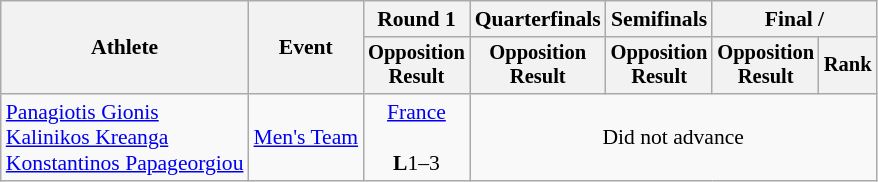<table class="wikitable" style="font-size:90%;">
<tr>
<th rowspan=2>Athlete</th>
<th rowspan=2>Event</th>
<th>Round 1</th>
<th>Quarterfinals</th>
<th>Semifinals</th>
<th colspan=2>Final / </th>
</tr>
<tr style="font-size:95%">
<th>Opposition<br>Result</th>
<th>Opposition<br>Result</th>
<th>Opposition<br>Result</th>
<th>Opposition<br>Result</th>
<th>Rank</th>
</tr>
<tr align=center>
<td align=left><a href='#'>Panagiotis Gionis</a><br><a href='#'>Kalinikos Kreanga</a><br><a href='#'>Konstantinos Papageorgiou</a></td>
<td align=left><a href='#'>Men's Team</a></td>
<td><a href='#'>France</a><br><br><strong>L</strong>1–3</td>
<td colspan=4>Did not advance</td>
</tr>
</table>
